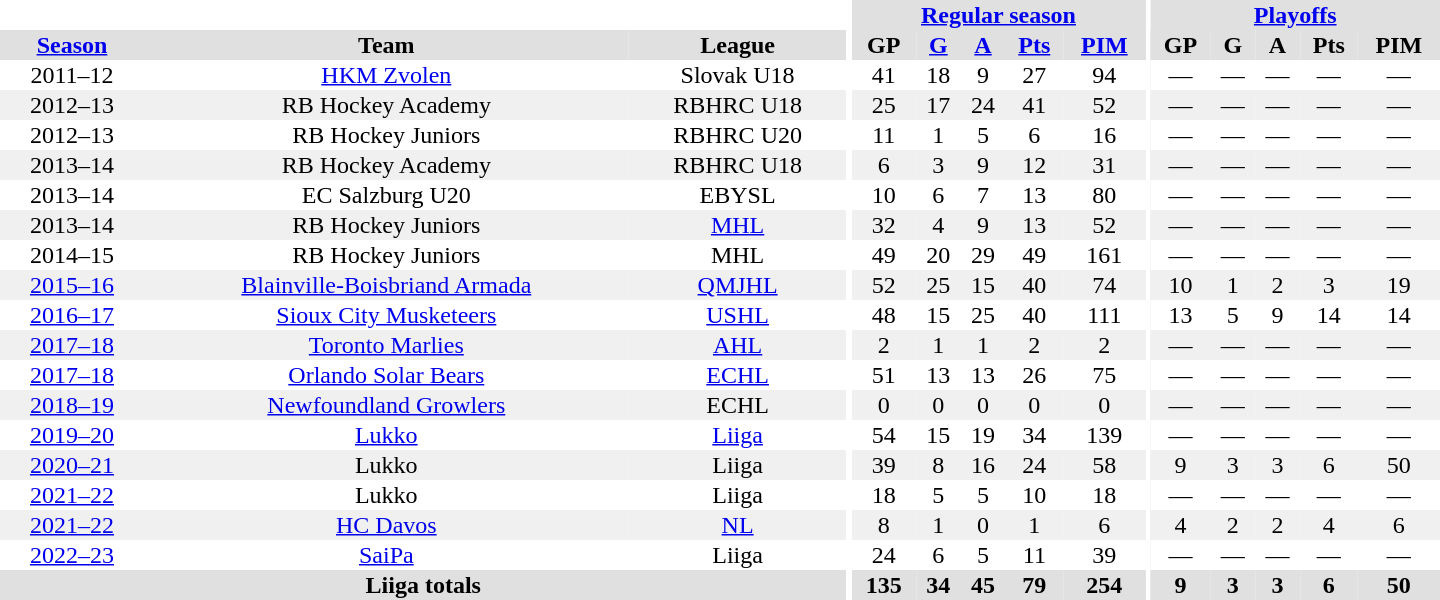<table border="0" cellpadding="1" cellspacing="0" style="text-align:center; width:60em">
<tr bgcolor="#e0e0e0">
<th colspan="3" bgcolor="#ffffff"></th>
<th rowspan="107" bgcolor="#ffffff"></th>
<th colspan="5"><a href='#'>Regular season</a></th>
<th rowspan="107" bgcolor="#ffffff"></th>
<th colspan="5"><a href='#'>Playoffs</a></th>
</tr>
<tr bgcolor="#e0e0e0">
<th><a href='#'>Season</a></th>
<th>Team</th>
<th>League</th>
<th>GP</th>
<th><a href='#'>G</a></th>
<th><a href='#'>A</a></th>
<th><a href='#'>Pts</a></th>
<th><a href='#'>PIM</a></th>
<th>GP</th>
<th>G</th>
<th>A</th>
<th>Pts</th>
<th>PIM</th>
</tr>
<tr>
<td>2011–12</td>
<td><a href='#'>HKM Zvolen</a></td>
<td>Slovak U18</td>
<td>41</td>
<td>18</td>
<td>9</td>
<td>27</td>
<td>94</td>
<td>—</td>
<td>—</td>
<td>—</td>
<td>—</td>
<td>—</td>
</tr>
<tr bgcolor="#f0f0f0">
<td>2012–13</td>
<td>RB Hockey Academy</td>
<td>RBHRC U18</td>
<td>25</td>
<td>17</td>
<td>24</td>
<td>41</td>
<td>52</td>
<td>—</td>
<td>—</td>
<td>—</td>
<td>—</td>
<td>—</td>
</tr>
<tr>
<td>2012–13</td>
<td>RB Hockey Juniors</td>
<td>RBHRC U20</td>
<td>11</td>
<td>1</td>
<td>5</td>
<td>6</td>
<td>16</td>
<td>—</td>
<td>—</td>
<td>—</td>
<td>—</td>
<td>—</td>
</tr>
<tr bgcolor="#f0f0f0">
<td>2013–14</td>
<td>RB Hockey Academy</td>
<td>RBHRC U18</td>
<td>6</td>
<td>3</td>
<td>9</td>
<td>12</td>
<td>31</td>
<td>—</td>
<td>—</td>
<td>—</td>
<td>—</td>
<td>—</td>
</tr>
<tr>
<td>2013–14</td>
<td>EC Salzburg U20</td>
<td>EBYSL</td>
<td>10</td>
<td>6</td>
<td>7</td>
<td>13</td>
<td>80</td>
<td>—</td>
<td>—</td>
<td>—</td>
<td>—</td>
<td>—</td>
</tr>
<tr bgcolor="#f0f0f0">
<td 2013–14 Junior Hockey League season>2013–14</td>
<td>RB Hockey Juniors</td>
<td><a href='#'>MHL</a></td>
<td>32</td>
<td>4</td>
<td>9</td>
<td>13</td>
<td>52</td>
<td>—</td>
<td>—</td>
<td>—</td>
<td>—</td>
<td>—</td>
</tr>
<tr>
<td 2014–15 Junior Hockey League season>2014–15</td>
<td>RB Hockey Juniors</td>
<td>MHL</td>
<td>49</td>
<td>20</td>
<td>29</td>
<td>49</td>
<td>161</td>
<td>—</td>
<td>—</td>
<td>—</td>
<td>—</td>
<td>—</td>
</tr>
<tr bgcolor="#f0f0f0">
<td><a href='#'>2015–16</a></td>
<td><a href='#'>Blainville-Boisbriand Armada</a></td>
<td><a href='#'>QMJHL</a></td>
<td>52</td>
<td>25</td>
<td>15</td>
<td>40</td>
<td>74</td>
<td>10</td>
<td>1</td>
<td>2</td>
<td>3</td>
<td>19</td>
</tr>
<tr>
<td><a href='#'>2016–17</a></td>
<td><a href='#'>Sioux City Musketeers</a></td>
<td><a href='#'>USHL</a></td>
<td>48</td>
<td>15</td>
<td>25</td>
<td>40</td>
<td>111</td>
<td>13</td>
<td>5</td>
<td>9</td>
<td>14</td>
<td>14</td>
</tr>
<tr bgcolor="#f0f0f0">
<td><a href='#'>2017–18</a></td>
<td><a href='#'>Toronto Marlies</a></td>
<td><a href='#'>AHL</a></td>
<td>2</td>
<td>1</td>
<td>1</td>
<td>2</td>
<td>2</td>
<td>—</td>
<td>—</td>
<td>—</td>
<td>—</td>
<td>—</td>
</tr>
<tr>
<td><a href='#'>2017–18</a></td>
<td><a href='#'>Orlando Solar Bears</a></td>
<td><a href='#'>ECHL</a></td>
<td>51</td>
<td>13</td>
<td>13</td>
<td>26</td>
<td>75</td>
<td>—</td>
<td>—</td>
<td>—</td>
<td>—</td>
<td>—</td>
</tr>
<tr bgcolor="#f0f0f0">
<td><a href='#'>2018–19</a></td>
<td><a href='#'>Newfoundland Growlers</a></td>
<td>ECHL</td>
<td>0</td>
<td>0</td>
<td>0</td>
<td>0</td>
<td>0</td>
<td>—</td>
<td>—</td>
<td>—</td>
<td>—</td>
<td>—</td>
</tr>
<tr>
<td><a href='#'>2019–20</a></td>
<td><a href='#'>Lukko</a></td>
<td><a href='#'>Liiga</a></td>
<td>54</td>
<td>15</td>
<td>19</td>
<td>34</td>
<td>139</td>
<td>—</td>
<td>—</td>
<td>—</td>
<td>—</td>
<td>—</td>
</tr>
<tr bgcolor="#f0f0f0">
<td><a href='#'>2020–21</a></td>
<td>Lukko</td>
<td>Liiga</td>
<td>39</td>
<td>8</td>
<td>16</td>
<td>24</td>
<td>58</td>
<td>9</td>
<td>3</td>
<td>3</td>
<td>6</td>
<td>50</td>
</tr>
<tr>
<td><a href='#'>2021–22</a></td>
<td>Lukko</td>
<td>Liiga</td>
<td>18</td>
<td>5</td>
<td>5</td>
<td>10</td>
<td>18</td>
<td>—</td>
<td>—</td>
<td>—</td>
<td>—</td>
<td>—</td>
</tr>
<tr bgcolor="#f0f0f0">
<td><a href='#'>2021–22</a></td>
<td><a href='#'>HC Davos</a></td>
<td><a href='#'>NL</a></td>
<td>8</td>
<td>1</td>
<td>0</td>
<td>1</td>
<td>6</td>
<td>4</td>
<td>2</td>
<td>2</td>
<td>4</td>
<td>6</td>
</tr>
<tr>
<td><a href='#'>2022–23</a></td>
<td><a href='#'>SaiPa</a></td>
<td>Liiga</td>
<td>24</td>
<td>6</td>
<td>5</td>
<td>11</td>
<td>39</td>
<td>—</td>
<td>—</td>
<td>—</td>
<td>—</td>
<td>—</td>
</tr>
<tr ALIGN="center" bgcolor="#e0e0e0">
<th colspan="3">Liiga totals</th>
<th>135</th>
<th>34</th>
<th>45</th>
<th>79</th>
<th>254</th>
<th>9</th>
<th>3</th>
<th>3</th>
<th>6</th>
<th>50</th>
</tr>
</table>
